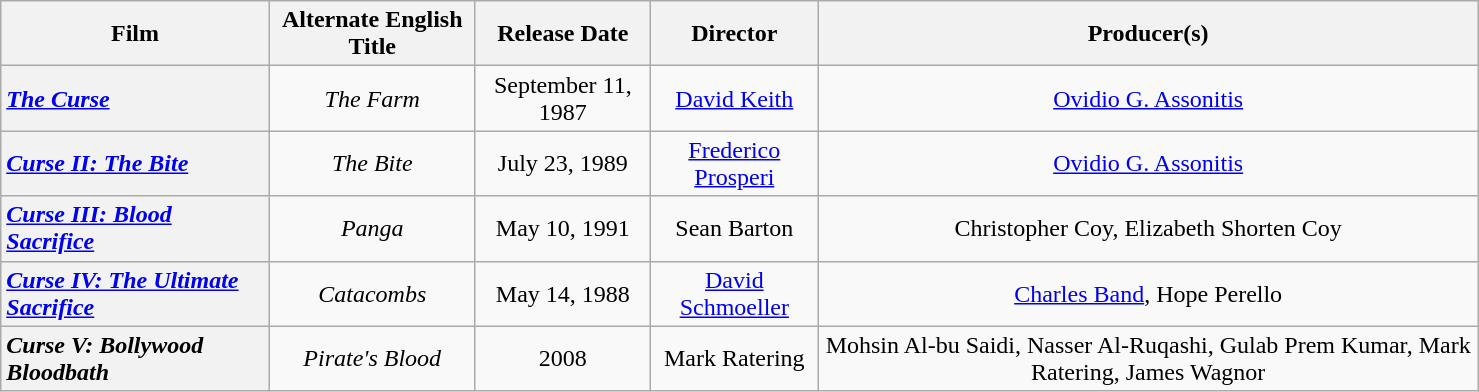<table class="wikitable plainrowheaders"  style="text-align:center; width:78%;">
<tr>
<th scope="col">Film</th>
<th scope="col">Alternate English Title</th>
<th scope="col">Release Date</th>
<th scope="col">Director</th>
<th scope="col">Producer(s)</th>
</tr>
<tr>
<th scope="row" style="text-align:left"><em><a href='#'>The Curse</a></em></th>
<td><em>The Farm</em></td>
<td>September 11, 1987</td>
<td><a href='#'>David Keith</a></td>
<td><a href='#'>Ovidio G. Assonitis</a></td>
</tr>
<tr>
<th scope="row" style="text-align:left"><em><a href='#'>Curse II: The Bite</a></em></th>
<td><em>The Bite</em></td>
<td>July 23, 1989</td>
<td><a href='#'>Frederico Prosperi</a></td>
<td><a href='#'>Ovidio G. Assonitis</a></td>
</tr>
<tr>
<th scope="row" style="text-align:left"><em><a href='#'>Curse III: Blood Sacrifice</a></em></th>
<td><em>Panga</em></td>
<td>May 10, 1991</td>
<td>Sean Barton</td>
<td>Christopher Coy, Elizabeth Shorten Coy</td>
</tr>
<tr>
<th scope="row" style="text-align:left"><em><a href='#'>Curse IV: The Ultimate Sacrifice</a></em></th>
<td><em>Catacombs</em></td>
<td>May 14, 1988</td>
<td><a href='#'>David Schmoeller</a></td>
<td><a href='#'>Charles Band</a>, Hope Perello</td>
</tr>
<tr>
<th scope="row" style="text-align:left"><em>Curse V: Bollywood Bloodbath</em></th>
<td><em>Pirate's Blood</em></td>
<td>2008</td>
<td>Mark Ratering</td>
<td>Mohsin Al-bu Saidi, Nasser Al-Ruqashi, Gulab Prem Kumar, Mark Ratering, James Wagnor</td>
</tr>
</table>
